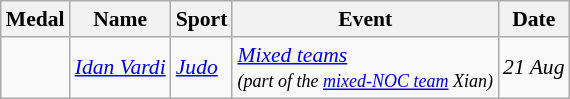<table class="wikitable sortable" style="font-size:90%">
<tr>
<th>Medal</th>
<th>Name</th>
<th>Sport</th>
<th>Event</th>
<th>Date</th>
</tr>
<tr>
<td><em></em></td>
<td><em><a href='#'>Idan Vardi</a></em></td>
<td><em><a href='#'>Judo</a></em></td>
<td><em><a href='#'>Mixed teams</a><br><small>(part of the <a href='#'>mixed-NOC team</a> Xian)</small></em></td>
<td><em>21 Aug</em></td>
</tr>
</table>
